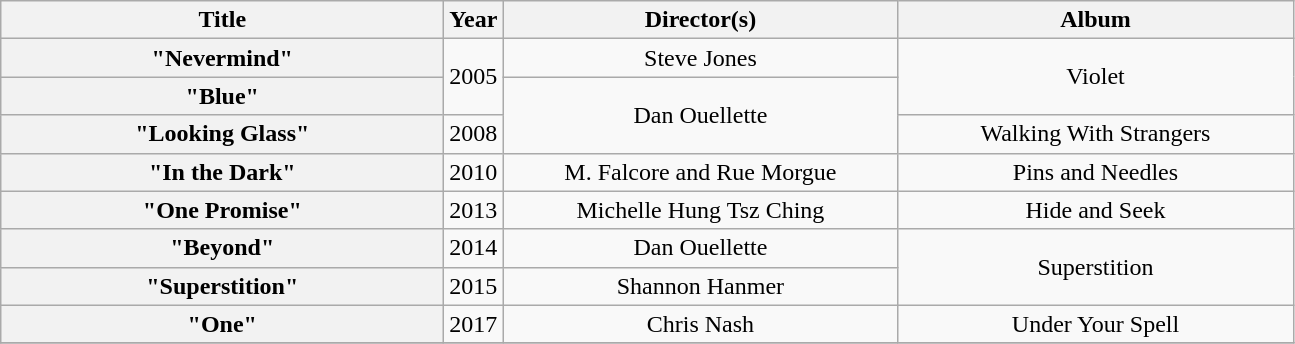<table class="wikitable plainrowheaders" style="text-align:center;">
<tr>
<th scope="col" style="width:18em;">Title</th>
<th scope="col">Year</th>
<th scope="col" style="width:16em;">Director(s)</th>
<th scope="col" style="width:16em;">Album</th>
</tr>
<tr>
<th scope="row">"Nevermind"</th>
<td rowspan="2">2005</td>
<td>Steve Jones</td>
<td rowspan="2">Violet</td>
</tr>
<tr>
<th scope="row">"Blue"</th>
<td rowspan="2">Dan Ouellette</td>
</tr>
<tr>
<th scope="row">"Looking Glass"</th>
<td>2008</td>
<td>Walking With Strangers</td>
</tr>
<tr>
<th scope="row">"In the Dark"</th>
<td>2010</td>
<td>M. Falcore and Rue Morgue</td>
<td>Pins and Needles</td>
</tr>
<tr>
<th scope="row">"One Promise"</th>
<td>2013</td>
<td>Michelle Hung Tsz Ching</td>
<td>Hide and Seek</td>
</tr>
<tr>
<th scope="row">"Beyond"</th>
<td>2014</td>
<td>Dan Ouellette</td>
<td rowspan="2">Superstition</td>
</tr>
<tr>
<th scope="row">"Superstition"</th>
<td>2015</td>
<td>Shannon Hanmer</td>
</tr>
<tr>
<th scope="row">"One"</th>
<td>2017</td>
<td>Chris Nash</td>
<td>Under Your Spell</td>
</tr>
<tr>
</tr>
</table>
